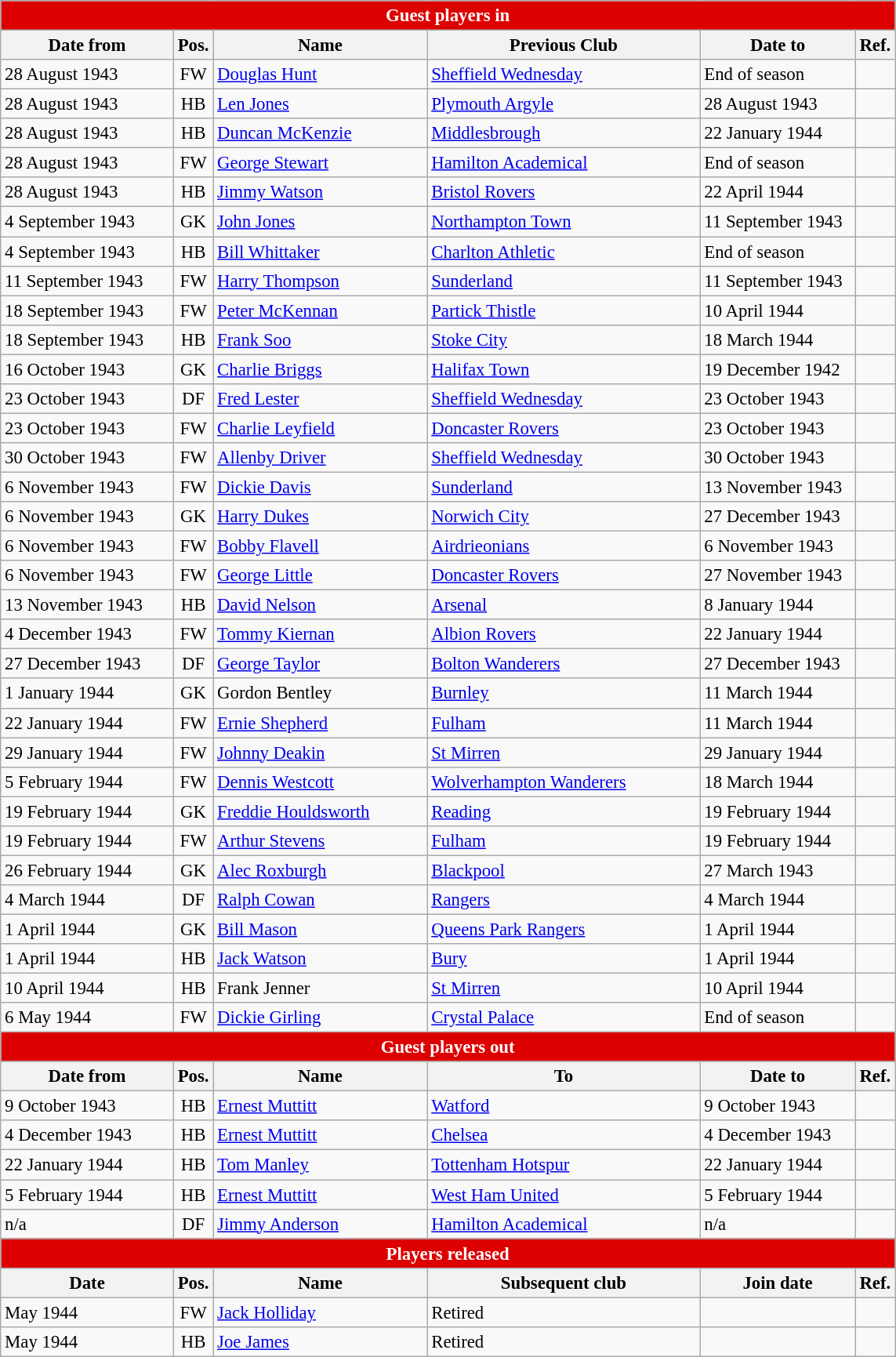<table style="font-size:95%;" class="wikitable">
<tr>
<th style="background:#d00; color:white; text-align:center;" colspan="6">Guest players in</th>
</tr>
<tr>
<th style="width:140px;">Date from</th>
<th style="width:25px;">Pos.</th>
<th style="width:175px;">Name</th>
<th style="width:225px;">Previous Club</th>
<th style="width:125px;">Date to</th>
<th style="width:25px;">Ref.</th>
</tr>
<tr>
<td>28 August 1943</td>
<td style="text-align:center;">FW</td>
<td> <a href='#'>Douglas Hunt</a></td>
<td> <a href='#'>Sheffield Wednesday</a></td>
<td>End of season</td>
<td></td>
</tr>
<tr>
<td>28 August 1943</td>
<td style="text-align:center;">HB</td>
<td> <a href='#'>Len Jones</a></td>
<td> <a href='#'>Plymouth Argyle</a></td>
<td>28 August 1943</td>
<td></td>
</tr>
<tr>
<td>28 August 1943</td>
<td style="text-align:center;">HB</td>
<td> <a href='#'>Duncan McKenzie</a></td>
<td> <a href='#'>Middlesbrough</a></td>
<td>22 January 1944</td>
<td></td>
</tr>
<tr>
<td>28 August 1943</td>
<td style="text-align:center;">FW</td>
<td> <a href='#'>George Stewart</a></td>
<td> <a href='#'>Hamilton Academical</a></td>
<td>End of season</td>
<td></td>
</tr>
<tr>
<td>28 August 1943</td>
<td style="text-align:center;">HB</td>
<td> <a href='#'>Jimmy Watson</a></td>
<td> <a href='#'>Bristol Rovers</a></td>
<td>22 April 1944</td>
<td></td>
</tr>
<tr>
<td>4 September 1943</td>
<td style="text-align:center;">GK</td>
<td> <a href='#'>John Jones</a></td>
<td> <a href='#'>Northampton Town</a></td>
<td>11 September 1943</td>
<td></td>
</tr>
<tr>
<td>4 September 1943</td>
<td style="text-align:center;">HB</td>
<td> <a href='#'>Bill Whittaker</a></td>
<td> <a href='#'>Charlton Athletic</a></td>
<td>End of season</td>
<td></td>
</tr>
<tr>
<td>11 September 1943</td>
<td style="text-align:center;">FW</td>
<td> <a href='#'>Harry Thompson</a></td>
<td> <a href='#'>Sunderland</a></td>
<td>11 September 1943</td>
<td></td>
</tr>
<tr>
<td>18 September 1943</td>
<td style="text-align:center;">FW</td>
<td> <a href='#'>Peter McKennan</a></td>
<td> <a href='#'>Partick Thistle</a></td>
<td>10 April 1944</td>
<td></td>
</tr>
<tr>
<td>18 September 1943</td>
<td style="text-align:center;">HB</td>
<td> <a href='#'>Frank Soo</a></td>
<td> <a href='#'>Stoke City</a></td>
<td>18 March 1944</td>
<td></td>
</tr>
<tr>
<td>16 October 1943</td>
<td style="text-align:center;">GK</td>
<td> <a href='#'>Charlie Briggs</a></td>
<td> <a href='#'>Halifax Town</a></td>
<td>19 December 1942</td>
<td></td>
</tr>
<tr>
<td>23 October 1943</td>
<td style="text-align:center;">DF</td>
<td> <a href='#'>Fred Lester</a></td>
<td> <a href='#'>Sheffield Wednesday</a></td>
<td>23 October 1943</td>
<td></td>
</tr>
<tr>
<td>23 October 1943</td>
<td style="text-align:center;">FW</td>
<td> <a href='#'>Charlie Leyfield</a></td>
<td> <a href='#'>Doncaster Rovers</a></td>
<td>23 October 1943</td>
<td></td>
</tr>
<tr>
<td>30 October 1943</td>
<td style="text-align:center;">FW</td>
<td> <a href='#'>Allenby Driver</a></td>
<td> <a href='#'>Sheffield Wednesday</a></td>
<td>30 October 1943</td>
<td></td>
</tr>
<tr>
<td>6 November 1943</td>
<td style="text-align:center;">FW</td>
<td> <a href='#'>Dickie Davis</a></td>
<td> <a href='#'>Sunderland</a></td>
<td>13 November 1943</td>
<td></td>
</tr>
<tr>
<td>6 November 1943</td>
<td style="text-align:center;">GK</td>
<td> <a href='#'>Harry Dukes</a></td>
<td> <a href='#'>Norwich City</a></td>
<td>27 December 1943</td>
<td></td>
</tr>
<tr>
<td>6 November 1943</td>
<td style="text-align:center;">FW</td>
<td> <a href='#'>Bobby Flavell</a></td>
<td> <a href='#'>Airdrieonians</a></td>
<td>6 November 1943</td>
<td></td>
</tr>
<tr>
<td>6 November 1943</td>
<td style="text-align:center;">FW</td>
<td> <a href='#'>George Little</a></td>
<td> <a href='#'>Doncaster Rovers</a></td>
<td>27 November 1943</td>
<td></td>
</tr>
<tr>
<td>13 November 1943</td>
<td style="text-align:center;">HB</td>
<td> <a href='#'>David Nelson</a></td>
<td> <a href='#'>Arsenal</a></td>
<td>8 January 1944</td>
<td></td>
</tr>
<tr>
<td>4 December 1943</td>
<td style="text-align:center;">FW</td>
<td> <a href='#'>Tommy Kiernan</a></td>
<td> <a href='#'>Albion Rovers</a></td>
<td>22 January 1944</td>
<td></td>
</tr>
<tr>
<td>27 December 1943</td>
<td style="text-align:center;">DF</td>
<td> <a href='#'>George Taylor</a></td>
<td> <a href='#'>Bolton Wanderers</a></td>
<td>27 December 1943</td>
<td></td>
</tr>
<tr>
<td>1 January 1944</td>
<td style="text-align:center;">GK</td>
<td> Gordon Bentley</td>
<td> <a href='#'>Burnley</a></td>
<td>11 March 1944</td>
<td></td>
</tr>
<tr>
<td>22 January 1944</td>
<td style="text-align:center;">FW</td>
<td> <a href='#'>Ernie Shepherd</a></td>
<td> <a href='#'>Fulham</a></td>
<td>11 March 1944</td>
<td></td>
</tr>
<tr>
<td>29 January 1944</td>
<td style="text-align:center;">FW</td>
<td> <a href='#'>Johnny Deakin</a></td>
<td> <a href='#'>St Mirren</a></td>
<td>29 January 1944</td>
<td></td>
</tr>
<tr>
<td>5 February 1944</td>
<td style="text-align:center;">FW</td>
<td> <a href='#'>Dennis Westcott</a></td>
<td> <a href='#'>Wolverhampton Wanderers</a></td>
<td>18 March 1944</td>
<td></td>
</tr>
<tr>
<td>19 February 1944</td>
<td style="text-align:center;">GK</td>
<td> <a href='#'>Freddie Houldsworth</a></td>
<td> <a href='#'>Reading</a></td>
<td>19 February 1944</td>
<td></td>
</tr>
<tr>
<td>19 February 1944</td>
<td style="text-align:center;">FW</td>
<td> <a href='#'>Arthur Stevens</a></td>
<td> <a href='#'>Fulham</a></td>
<td>19 February 1944</td>
<td></td>
</tr>
<tr>
<td>26 February 1944</td>
<td style="text-align:center;">GK</td>
<td> <a href='#'>Alec Roxburgh</a></td>
<td> <a href='#'>Blackpool</a></td>
<td>27 March 1943</td>
<td></td>
</tr>
<tr>
<td>4 March 1944</td>
<td style="text-align:center;">DF</td>
<td> <a href='#'>Ralph Cowan</a></td>
<td> <a href='#'>Rangers</a></td>
<td>4 March 1944</td>
<td></td>
</tr>
<tr>
<td>1 April 1944</td>
<td style="text-align:center;">GK</td>
<td> <a href='#'>Bill Mason</a></td>
<td> <a href='#'>Queens Park Rangers</a></td>
<td>1 April 1944</td>
<td></td>
</tr>
<tr>
<td>1 April 1944</td>
<td style="text-align:center;">HB</td>
<td> <a href='#'>Jack Watson</a></td>
<td> <a href='#'>Bury</a></td>
<td>1 April 1944</td>
<td></td>
</tr>
<tr>
<td>10 April 1944</td>
<td style="text-align:center;">HB</td>
<td> Frank Jenner</td>
<td> <a href='#'>St Mirren</a></td>
<td>10 April 1944</td>
<td></td>
</tr>
<tr>
<td>6 May 1944</td>
<td style="text-align:center;">FW</td>
<td> <a href='#'>Dickie Girling</a></td>
<td> <a href='#'>Crystal Palace</a></td>
<td>End of season</td>
<td></td>
</tr>
<tr>
<th style="background:#d00; color:white; text-align:center;" colspan="6">Guest players out</th>
</tr>
<tr>
<th>Date from</th>
<th>Pos.</th>
<th>Name</th>
<th>To</th>
<th>Date to</th>
<th>Ref.</th>
</tr>
<tr>
<td>9 October 1943</td>
<td style="text-align:center;">HB</td>
<td> <a href='#'>Ernest Muttitt</a></td>
<td> <a href='#'>Watford</a></td>
<td>9 October 1943</td>
<td></td>
</tr>
<tr>
<td>4 December 1943</td>
<td style="text-align:center;">HB</td>
<td> <a href='#'>Ernest Muttitt</a></td>
<td> <a href='#'>Chelsea</a></td>
<td>4 December 1943</td>
<td></td>
</tr>
<tr>
<td>22 January 1944</td>
<td style="text-align:center;">HB</td>
<td> <a href='#'>Tom Manley</a></td>
<td> <a href='#'>Tottenham Hotspur</a></td>
<td>22 January 1944</td>
<td></td>
</tr>
<tr>
<td>5 February 1944</td>
<td style="text-align:center;">HB</td>
<td> <a href='#'>Ernest Muttitt</a></td>
<td> <a href='#'>West Ham United</a></td>
<td>5 February 1944</td>
<td></td>
</tr>
<tr>
<td>n/a</td>
<td style="text-align:center;">DF</td>
<td> <a href='#'>Jimmy Anderson</a></td>
<td> <a href='#'>Hamilton Academical</a></td>
<td>n/a</td>
<td></td>
</tr>
<tr>
<th style="background:#d00; color:white; text-align:center;" colspan="6">Players released</th>
</tr>
<tr>
<th>Date</th>
<th>Pos.</th>
<th>Name</th>
<th>Subsequent club</th>
<th>Join date</th>
<th>Ref.</th>
</tr>
<tr>
<td>May 1944</td>
<td style="text-align:center;">FW</td>
<td> <a href='#'>Jack Holliday</a></td>
<td>Retired</td>
<td></td>
<td></td>
</tr>
<tr>
<td>May 1944</td>
<td style="text-align:center;">HB</td>
<td> <a href='#'>Joe James</a></td>
<td>Retired</td>
<td></td>
<td></td>
</tr>
</table>
